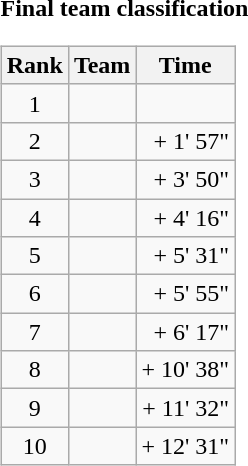<table>
<tr>
<td><strong>Final team classification</strong><br><table class="wikitable">
<tr>
<th scope="col">Rank</th>
<th scope="col">Team</th>
<th scope="col">Time</th>
</tr>
<tr>
<td style="text-align:center;">1</td>
<td></td>
<td style="text-align:right;"></td>
</tr>
<tr>
<td style="text-align:center;">2</td>
<td></td>
<td style="text-align:right;">+ 1' 57"</td>
</tr>
<tr>
<td style="text-align:center;">3</td>
<td></td>
<td style="text-align:right;">+ 3' 50"</td>
</tr>
<tr>
<td style="text-align:center;">4</td>
<td></td>
<td style="text-align:right;">+ 4' 16"</td>
</tr>
<tr>
<td style="text-align:center;">5</td>
<td></td>
<td style="text-align:right;">+ 5' 31"</td>
</tr>
<tr>
<td style="text-align:center;">6</td>
<td></td>
<td style="text-align:right;">+ 5' 55"</td>
</tr>
<tr>
<td style="text-align:center;">7</td>
<td></td>
<td style="text-align:right;">+ 6' 17"</td>
</tr>
<tr>
<td style="text-align:center;">8</td>
<td></td>
<td style="text-align:right;">+ 10' 38"</td>
</tr>
<tr>
<td style="text-align:center;">9</td>
<td></td>
<td style="text-align:right;">+ 11' 32"</td>
</tr>
<tr>
<td style="text-align:center;">10</td>
<td></td>
<td style="text-align:right;">+ 12' 31"</td>
</tr>
</table>
</td>
</tr>
</table>
